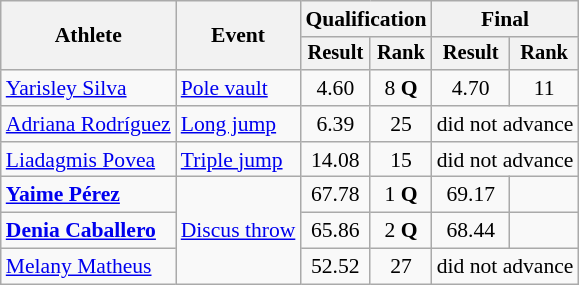<table class=wikitable style=font-size:90%>
<tr>
<th rowspan=2>Athlete</th>
<th rowspan=2>Event</th>
<th colspan=2>Qualification</th>
<th colspan=2>Final</th>
</tr>
<tr style=font-size:95%>
<th>Result</th>
<th>Rank</th>
<th>Result</th>
<th>Rank</th>
</tr>
<tr align=center>
<td align=left><a href='#'>Yarisley Silva</a></td>
<td align=left><a href='#'>Pole vault</a></td>
<td>4.60</td>
<td>8 <strong>Q</strong></td>
<td>4.70</td>
<td>11</td>
</tr>
<tr align=center>
<td align=left><a href='#'>Adriana Rodríguez</a></td>
<td align=left><a href='#'>Long jump</a></td>
<td>6.39</td>
<td>25</td>
<td colspan=2>did not advance</td>
</tr>
<tr align=center>
<td align=left><a href='#'>Liadagmis Povea</a></td>
<td align=left><a href='#'>Triple jump</a></td>
<td>14.08</td>
<td>15</td>
<td colspan=2>did not advance</td>
</tr>
<tr align=center>
<td align=left><strong><a href='#'>Yaime Pérez</a></strong></td>
<td align=left rowspan=3><a href='#'>Discus throw</a></td>
<td>67.78</td>
<td>1 <strong>Q</strong></td>
<td>69.17</td>
<td></td>
</tr>
<tr align=center>
<td align=left><strong><a href='#'>Denia Caballero</a></strong></td>
<td>65.86</td>
<td>2 <strong>Q</strong></td>
<td>68.44</td>
<td></td>
</tr>
<tr align=center>
<td align=left><a href='#'>Melany Matheus</a></td>
<td>52.52</td>
<td>27</td>
<td colspan=2>did not advance</td>
</tr>
</table>
